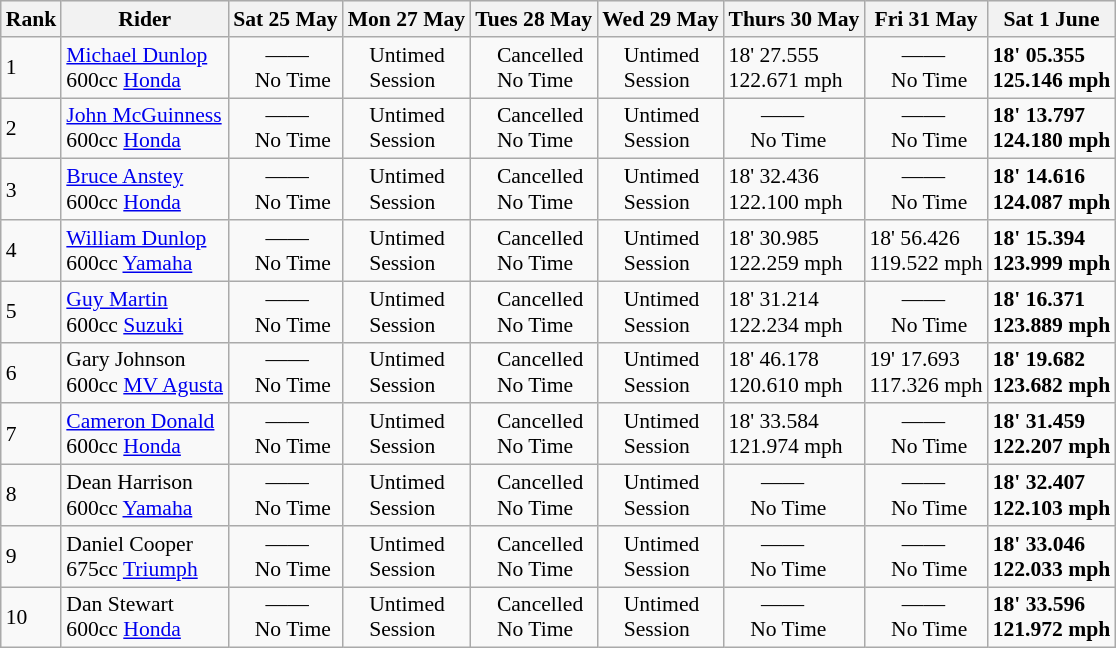<table class="wikitable" style="font-size: 90%;">
<tr style="background:#efefef;">
<th>Rank</th>
<th>Rider</th>
<th>Sat 25 May</th>
<th>Mon 27 May</th>
<th>Tues 28 May</th>
<th>Wed 29 May</th>
<th>Thurs 30 May</th>
<th>Fri 31 May</th>
<th>Sat 1 June</th>
</tr>
<tr>
<td>1</td>
<td> <a href='#'>Michael Dunlop</a><br> 600cc <a href='#'>Honda</a></td>
<td>      ——<br>    No Time</td>
<td>    Untimed <br>     Session</td>
<td>    Cancelled <br>     No Time</td>
<td>    Untimed <br>     Session</td>
<td>18' 27.555 <br> 122.671 mph</td>
<td>      ——<br>    No Time</td>
<td><strong>18' 05.355 <br> 125.146 mph</strong></td>
</tr>
<tr>
<td>2</td>
<td> <a href='#'>John McGuinness</a><br> 600cc <a href='#'>Honda</a></td>
<td>      ——<br>    No Time</td>
<td>    Untimed <br>     Session</td>
<td>    Cancelled <br>     No Time</td>
<td>    Untimed <br>     Session</td>
<td>      ——<br>    No Time</td>
<td>      ——<br>    No Time</td>
<td><strong>18' 13.797 <br> 124.180 mph</strong></td>
</tr>
<tr>
<td>3</td>
<td> <a href='#'>Bruce Anstey</a><br> 600cc <a href='#'>Honda</a></td>
<td>      ——<br>    No Time</td>
<td>    Untimed <br>     Session</td>
<td>    Cancelled <br>     No Time</td>
<td>    Untimed <br>     Session</td>
<td>18' 32.436 <br> 122.100 mph</td>
<td>      ——<br>    No Time</td>
<td><strong>18' 14.616 <br> 124.087 mph</strong></td>
</tr>
<tr>
<td>4</td>
<td> <a href='#'>William Dunlop</a><br> 600cc <a href='#'>Yamaha</a></td>
<td>      ——<br>    No Time</td>
<td>    Untimed <br>     Session</td>
<td>    Cancelled <br>     No Time</td>
<td>    Untimed <br>     Session</td>
<td>18' 30.985 <br> 122.259 mph</td>
<td>18' 56.426 <br> 119.522 mph</td>
<td><strong>18' 15.394 <br> 123.999 mph</strong></td>
</tr>
<tr>
<td>5</td>
<td> <a href='#'>Guy Martin</a><br> 600cc <a href='#'>Suzuki</a></td>
<td>      ——<br>    No Time</td>
<td>    Untimed <br>     Session</td>
<td>    Cancelled <br>     No Time</td>
<td>    Untimed <br>     Session</td>
<td>18' 31.214 <br> 122.234 mph</td>
<td>      ——<br>    No Time</td>
<td><strong>18' 16.371 <br> 123.889 mph</strong></td>
</tr>
<tr>
<td>6</td>
<td> Gary Johnson<br> 600cc <a href='#'>MV Agusta</a></td>
<td>      ——<br>    No Time</td>
<td>    Untimed <br>     Session</td>
<td>    Cancelled <br>     No Time</td>
<td>    Untimed <br>     Session</td>
<td>18' 46.178 <br> 120.610 mph</td>
<td>19' 17.693 <br> 117.326 mph</td>
<td><strong>18' 19.682 <br> 123.682 mph</strong></td>
</tr>
<tr>
<td>7</td>
<td> <a href='#'>Cameron Donald</a><br> 600cc <a href='#'>Honda</a></td>
<td>      ——<br>    No Time</td>
<td>    Untimed <br>     Session</td>
<td>    Cancelled <br>     No Time</td>
<td>    Untimed <br>     Session</td>
<td>18' 33.584 <br> 121.974 mph</td>
<td>      ——<br>    No Time</td>
<td><strong>18' 31.459 <br> 122.207 mph</strong></td>
</tr>
<tr>
<td>8</td>
<td> Dean Harrison<br> 600cc <a href='#'>Yamaha</a></td>
<td>      ——<br>    No Time</td>
<td>    Untimed <br>     Session</td>
<td>    Cancelled <br>     No Time</td>
<td>    Untimed <br>     Session</td>
<td>      ——<br>    No Time</td>
<td>      ——<br>    No Time</td>
<td><strong>18' 32.407 <br> 122.103 mph</strong></td>
</tr>
<tr>
<td>9</td>
<td> Daniel Cooper<br> 675cc <a href='#'>Triumph</a></td>
<td>      ——<br>    No Time</td>
<td>    Untimed <br>     Session</td>
<td>    Cancelled <br>     No Time</td>
<td>    Untimed <br>     Session</td>
<td>      ——<br>    No Time</td>
<td>      ——<br>    No Time</td>
<td><strong>18' 33.046 <br> 122.033 mph</strong></td>
</tr>
<tr>
<td>10</td>
<td> Dan Stewart<br> 600cc <a href='#'>Honda</a></td>
<td>      ——<br>    No Time</td>
<td>    Untimed <br>     Session</td>
<td>    Cancelled <br>     No Time</td>
<td>    Untimed <br>     Session</td>
<td>      ——<br>    No Time</td>
<td>      ——<br>    No Time</td>
<td><strong>18' 33.596 <br> 121.972 mph</strong></td>
</tr>
</table>
